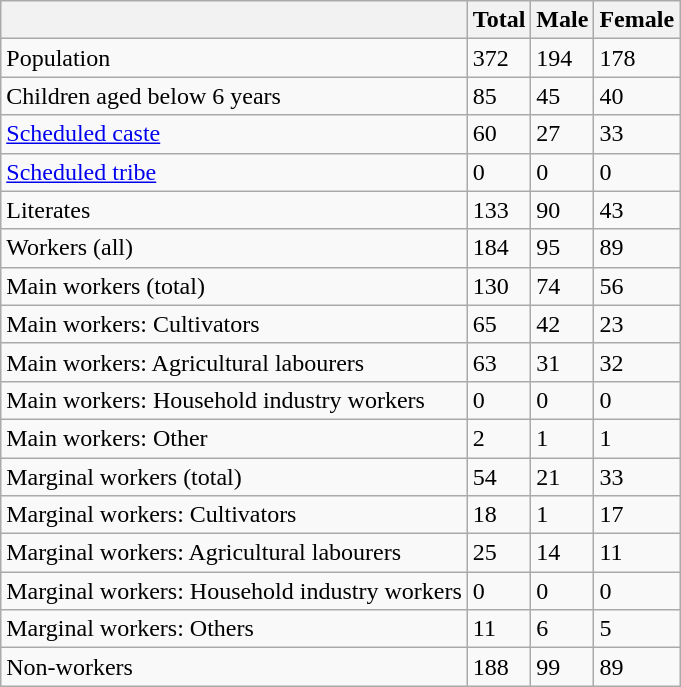<table class="wikitable sortable">
<tr>
<th></th>
<th>Total</th>
<th>Male</th>
<th>Female</th>
</tr>
<tr>
<td>Population</td>
<td>372</td>
<td>194</td>
<td>178</td>
</tr>
<tr>
<td>Children aged below 6 years</td>
<td>85</td>
<td>45</td>
<td>40</td>
</tr>
<tr>
<td><a href='#'>Scheduled caste</a></td>
<td>60</td>
<td>27</td>
<td>33</td>
</tr>
<tr>
<td><a href='#'>Scheduled tribe</a></td>
<td>0</td>
<td>0</td>
<td>0</td>
</tr>
<tr>
<td>Literates</td>
<td>133</td>
<td>90</td>
<td>43</td>
</tr>
<tr>
<td>Workers (all)</td>
<td>184</td>
<td>95</td>
<td>89</td>
</tr>
<tr>
<td>Main workers (total)</td>
<td>130</td>
<td>74</td>
<td>56</td>
</tr>
<tr>
<td>Main workers: Cultivators</td>
<td>65</td>
<td>42</td>
<td>23</td>
</tr>
<tr>
<td>Main workers: Agricultural labourers</td>
<td>63</td>
<td>31</td>
<td>32</td>
</tr>
<tr>
<td>Main workers: Household industry workers</td>
<td>0</td>
<td>0</td>
<td>0</td>
</tr>
<tr>
<td>Main workers: Other</td>
<td>2</td>
<td>1</td>
<td>1</td>
</tr>
<tr>
<td>Marginal workers (total)</td>
<td>54</td>
<td>21</td>
<td>33</td>
</tr>
<tr>
<td>Marginal workers: Cultivators</td>
<td>18</td>
<td>1</td>
<td>17</td>
</tr>
<tr>
<td>Marginal workers: Agricultural labourers</td>
<td>25</td>
<td>14</td>
<td>11</td>
</tr>
<tr>
<td>Marginal workers: Household industry workers</td>
<td>0</td>
<td>0</td>
<td>0</td>
</tr>
<tr>
<td>Marginal workers: Others</td>
<td>11</td>
<td>6</td>
<td>5</td>
</tr>
<tr>
<td>Non-workers</td>
<td>188</td>
<td>99</td>
<td>89</td>
</tr>
</table>
